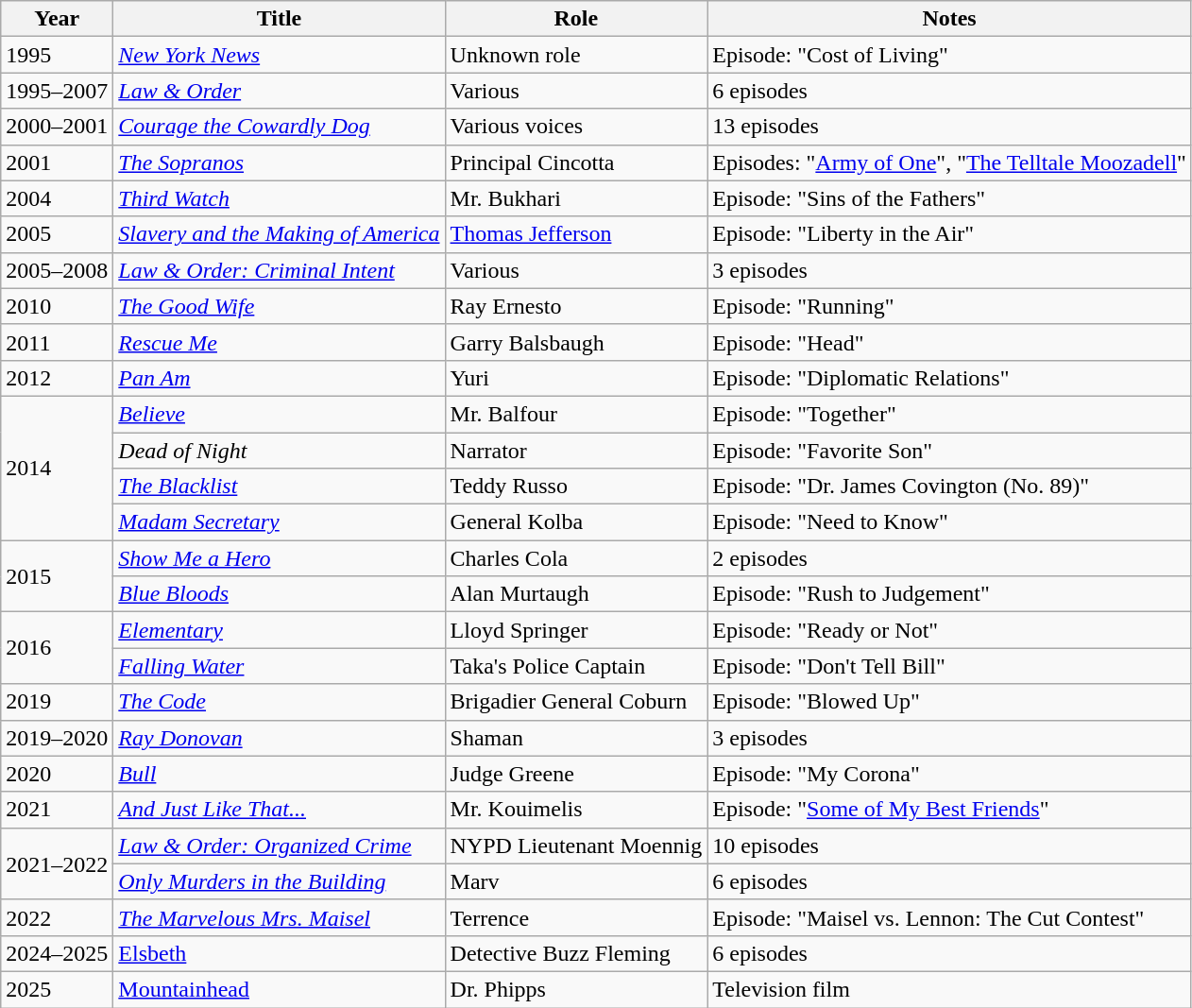<table class="wikitable sortable">
<tr>
<th>Year</th>
<th>Title</th>
<th>Role</th>
<th class="unsortable">Notes</th>
</tr>
<tr>
<td>1995</td>
<td><em><a href='#'>New York News</a></em></td>
<td>Unknown role</td>
<td>Episode: "Cost of Living"</td>
</tr>
<tr>
<td>1995–2007</td>
<td><em><a href='#'>Law & Order</a></em></td>
<td>Various</td>
<td>6 episodes</td>
</tr>
<tr>
<td>2000–2001</td>
<td><em><a href='#'>Courage the Cowardly Dog</a></em></td>
<td>Various voices</td>
<td>13 episodes</td>
</tr>
<tr>
<td>2001</td>
<td><em><a href='#'>The Sopranos</a></em></td>
<td>Principal Cincotta</td>
<td>Episodes: "<a href='#'>Army of One</a>", "<a href='#'>The Telltale Moozadell</a>"</td>
</tr>
<tr>
<td>2004</td>
<td><em><a href='#'>Third Watch</a></em></td>
<td>Mr. Bukhari</td>
<td>Episode: "Sins of the Fathers"</td>
</tr>
<tr>
<td>2005</td>
<td><em><a href='#'>Slavery and the Making of America</a></em></td>
<td><a href='#'>Thomas Jefferson</a></td>
<td>Episode: "Liberty in the Air"</td>
</tr>
<tr>
<td>2005–2008</td>
<td><em><a href='#'>Law & Order: Criminal Intent</a></em></td>
<td>Various</td>
<td>3 episodes</td>
</tr>
<tr>
<td>2010</td>
<td><em><a href='#'>The Good Wife</a></em></td>
<td>Ray Ernesto</td>
<td>Episode: "Running"</td>
</tr>
<tr>
<td>2011</td>
<td><a href='#'><em>Rescue Me</em></a></td>
<td>Garry Balsbaugh</td>
<td>Episode: "Head"</td>
</tr>
<tr>
<td>2012</td>
<td><a href='#'><em>Pan Am</em></a></td>
<td>Yuri</td>
<td>Episode: "Diplomatic Relations"</td>
</tr>
<tr>
<td rowspan="4">2014</td>
<td><a href='#'><em>Believe</em></a></td>
<td>Mr. Balfour</td>
<td>Episode: "Together"</td>
</tr>
<tr>
<td><em>Dead of Night</em></td>
<td>Narrator</td>
<td>Episode: "Favorite Son"</td>
</tr>
<tr>
<td><em><a href='#'>The Blacklist</a></em></td>
<td>Teddy Russo</td>
<td>Episode: "Dr. James Covington (No. 89)"</td>
</tr>
<tr>
<td><a href='#'><em>Madam Secretary</em></a></td>
<td>General Kolba</td>
<td>Episode: "Need to Know"</td>
</tr>
<tr>
<td rowspan="2">2015</td>
<td><em><a href='#'>Show Me a Hero</a></em></td>
<td>Charles Cola</td>
<td>2 episodes</td>
</tr>
<tr>
<td><em><a href='#'>Blue Bloods</a></em></td>
<td>Alan Murtaugh</td>
<td>Episode: "Rush to Judgement"</td>
</tr>
<tr>
<td rowspan="2">2016</td>
<td><a href='#'><em>Elementary</em></a></td>
<td>Lloyd Springer</td>
<td>Episode: "Ready or Not"</td>
</tr>
<tr>
<td><a href='#'><em>Falling Water</em></a></td>
<td>Taka's Police Captain</td>
<td>Episode: "Don't Tell Bill"</td>
</tr>
<tr>
<td>2019</td>
<td><a href='#'><em>The Code</em></a></td>
<td>Brigadier General Coburn</td>
<td>Episode: "Blowed Up"</td>
</tr>
<tr>
<td>2019–2020</td>
<td><em><a href='#'>Ray Donovan</a></em></td>
<td>Shaman</td>
<td>3 episodes</td>
</tr>
<tr>
<td>2020</td>
<td><a href='#'><em>Bull</em></a></td>
<td>Judge Greene</td>
<td>Episode: "My Corona"</td>
</tr>
<tr>
<td>2021</td>
<td><em><a href='#'>And Just Like That...</a></em></td>
<td>Mr. Kouimelis</td>
<td>Episode: "<a href='#'>Some of My Best Friends</a>"</td>
</tr>
<tr>
<td rowspan="2">2021–2022</td>
<td><em><a href='#'>Law & Order: Organized Crime</a></em></td>
<td>NYPD Lieutenant Moennig</td>
<td>10 episodes</td>
</tr>
<tr>
<td><em><a href='#'>Only Murders in the Building</a></em></td>
<td>Marv</td>
<td>6 episodes</td>
</tr>
<tr>
<td>2022</td>
<td><em><a href='#'>The Marvelous Mrs. Maisel</a></em></td>
<td>Terrence</td>
<td>Episode: "Maisel vs. Lennon: The Cut Contest"</td>
</tr>
<tr>
<td>2024–2025</td>
<td><em><a href='#'></em>Elsbeth<em></a></td>
<td>Detective Buzz Fleming</td>
<td>6 episodes</td>
</tr>
<tr>
<td>2025</td>
<td></em><a href='#'>Mountainhead</a><em></td>
<td>Dr. Phipps</td>
<td>Television film</td>
</tr>
</table>
